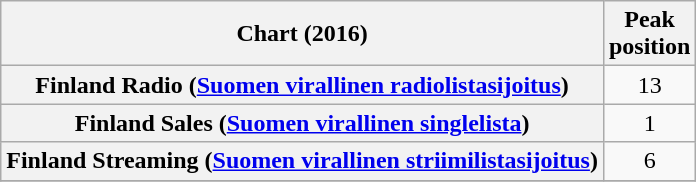<table class="wikitable sortable plainrowheaders" style="text-align:center">
<tr>
<th scope="col">Chart (2016)</th>
<th scope="col">Peak<br>position</th>
</tr>
<tr>
<th scope="row">Finland Radio (<a href='#'>Suomen virallinen radiolistasijoitus</a>)</th>
<td>13</td>
</tr>
<tr>
<th scope="row">Finland Sales (<a href='#'>Suomen virallinen singlelista</a>)</th>
<td>1</td>
</tr>
<tr>
<th scope="row">Finland Streaming (<a href='#'>Suomen virallinen striimilistasijoitus</a>)</th>
<td>6</td>
</tr>
<tr>
</tr>
</table>
